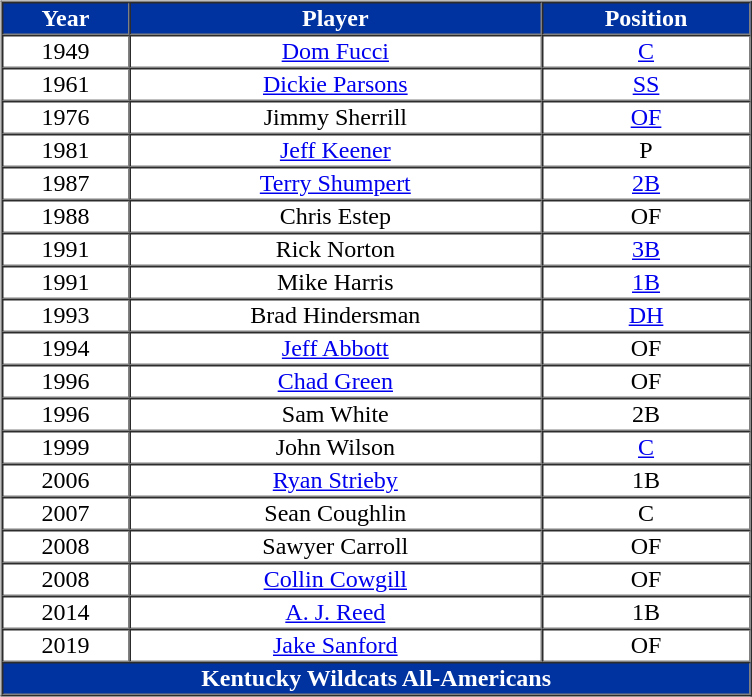<table border="0" width="50%">
<tr>
<td valign="top"><br><table cellpadding="1" border="1" cellspacing="0" width="80%">
<tr>
<th style="background: #0033A0; color:white; text-align:center">Year</th>
<th style="background: #0033A0; color:white; text-align:center">Player</th>
<th style="background: #0033A0; color:white; text-align:center">Position</th>
</tr>
<tr align="center">
<td>1949</td>
<td><a href='#'>Dom Fucci</a></td>
<td><a href='#'>C</a></td>
</tr>
<tr align="center">
<td>1961</td>
<td><a href='#'>Dickie Parsons</a></td>
<td><a href='#'>SS</a></td>
</tr>
<tr align="center">
<td>1976</td>
<td>Jimmy Sherrill</td>
<td><a href='#'>OF</a></td>
</tr>
<tr align="center">
<td>1981</td>
<td><a href='#'>Jeff Keener</a></td>
<td>P</td>
</tr>
<tr align="center">
<td>1987</td>
<td><a href='#'>Terry Shumpert</a></td>
<td><a href='#'>2B</a></td>
</tr>
<tr align="center">
<td>1988</td>
<td>Chris Estep</td>
<td>OF</td>
</tr>
<tr align="center">
<td>1991</td>
<td>Rick Norton</td>
<td><a href='#'>3B</a></td>
</tr>
<tr align="center">
<td>1991</td>
<td>Mike Harris</td>
<td><a href='#'>1B</a></td>
</tr>
<tr align="center">
<td>1993</td>
<td>Brad Hindersman</td>
<td><a href='#'>DH</a></td>
</tr>
<tr align="center">
<td>1994</td>
<td><a href='#'>Jeff Abbott</a></td>
<td>OF</td>
</tr>
<tr align="center">
<td>1996</td>
<td><a href='#'>Chad Green</a></td>
<td>OF</td>
</tr>
<tr align="center">
<td>1996</td>
<td>Sam White</td>
<td>2B</td>
</tr>
<tr align="center">
<td>1999</td>
<td>John Wilson</td>
<td><a href='#'>C</a></td>
</tr>
<tr align="center">
<td>2006</td>
<td><a href='#'>Ryan Strieby</a></td>
<td>1B</td>
</tr>
<tr align="center">
<td>2007</td>
<td>Sean Coughlin</td>
<td>C</td>
</tr>
<tr align="center">
<td>2008</td>
<td>Sawyer Carroll</td>
<td>OF</td>
</tr>
<tr align="center">
<td>2008</td>
<td><a href='#'>Collin Cowgill</a></td>
<td>OF</td>
</tr>
<tr align="center">
<td>2014</td>
<td><a href='#'>A. J. Reed</a></td>
<td>1B</td>
</tr>
<tr align="center">
<td>2019</td>
<td><a href='#'>Jake Sanford</a></td>
<td>OF</td>
</tr>
<tr style="background:#0033A0; color:white; text-align:center">
<td colspan=3><strong>Kentucky Wildcats All-Americans</strong></td>
</tr>
</table>
</td>
</tr>
</table>
